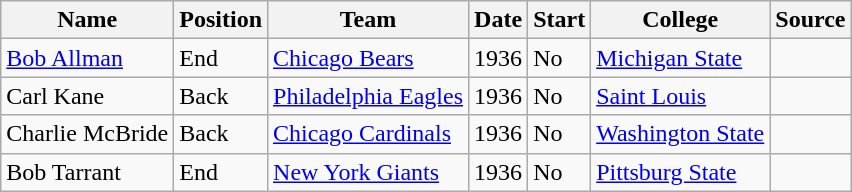<table class="wikitable sortable">
<tr>
<th>Name</th>
<th>Position</th>
<th>Team</th>
<th>Date</th>
<th>Start</th>
<th>College</th>
<th>Source</th>
</tr>
<tr>
<td><a href='#'>Bob Allman</a></td>
<td>End</td>
<td><a href='#'>Chicago Bears</a></td>
<td>1936</td>
<td>No</td>
<td><a href='#'>Michigan State</a></td>
<td></td>
</tr>
<tr>
<td>Carl Kane</td>
<td>Back</td>
<td><a href='#'>Philadelphia Eagles</a></td>
<td>1936</td>
<td>No</td>
<td><a href='#'>Saint Louis</a></td>
<td></td>
</tr>
<tr>
<td>Charlie McBride</td>
<td>Back</td>
<td><a href='#'>Chicago Cardinals</a></td>
<td>1936</td>
<td>No</td>
<td><a href='#'>Washington State</a></td>
<td></td>
</tr>
<tr>
<td>Bob Tarrant</td>
<td>End</td>
<td><a href='#'>New York Giants</a></td>
<td>1936</td>
<td>No</td>
<td><a href='#'>Pittsburg State</a></td>
<td></td>
</tr>
</table>
